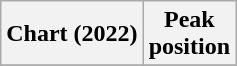<table class="wikitable sortable plainrowheaders" style="text-align:center">
<tr>
<th scope="col">Chart (2022)</th>
<th scope="col">Peak<br>position</th>
</tr>
<tr>
</tr>
</table>
